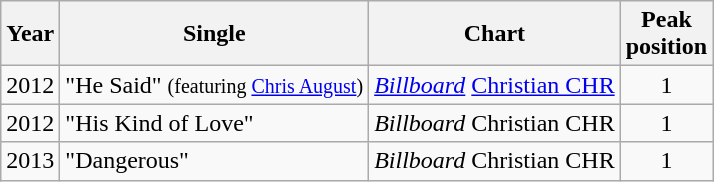<table class="wikitable sortable">
<tr>
<th>Year</th>
<th>Single</th>
<th>Chart</th>
<th>Peak<br>position</th>
</tr>
<tr>
<td align="center">2012</td>
<td>"He Said" <small>(featuring <a href='#'>Chris August</a>)</small> </td>
<td><a href='#'><em>Billboard</em></a> <a href='#'>Christian CHR</a></td>
<td align="center">1</td>
</tr>
<tr>
<td align="center">2012</td>
<td>"His Kind of Love"</td>
<td><em>Billboard</em> Christian CHR</td>
<td align="center">1</td>
</tr>
<tr>
<td align="center">2013</td>
<td>"Dangerous"</td>
<td><em>Billboard</em> Christian CHR</td>
<td align="center">1</td>
</tr>
</table>
